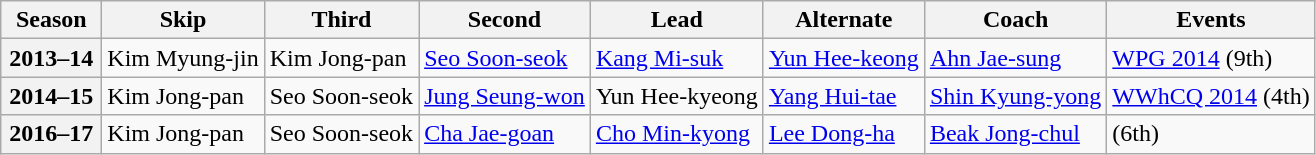<table class="wikitable">
<tr>
<th scope="col" width=60>Season</th>
<th scope="col">Skip</th>
<th scope="col">Third</th>
<th scope="col">Second</th>
<th scope="col">Lead</th>
<th scope="col">Alternate</th>
<th scope="col">Coach</th>
<th scope="col">Events</th>
</tr>
<tr>
<th scope="row">2013–14</th>
<td>Kim Myung-jin</td>
<td>Kim Jong-pan</td>
<td><a href='#'>Seo Soon-seok</a></td>
<td><a href='#'>Kang Mi-suk</a></td>
<td><a href='#'>Yun Hee-keong</a></td>
<td><a href='#'>Ahn Jae-sung</a></td>
<td><a href='#'>WPG 2014</a> (9th)</td>
</tr>
<tr>
<th scope="row">2014–15</th>
<td>Kim Jong-pan</td>
<td>Seo Soon-seok</td>
<td><a href='#'>Jung Seung-won</a></td>
<td>Yun Hee-kyeong</td>
<td><a href='#'>Yang Hui-tae</a></td>
<td><a href='#'>Shin Kyung-yong</a></td>
<td><a href='#'>WWhCQ 2014</a> (4th)</td>
</tr>
<tr>
<th scope="row">2016–17</th>
<td>Kim Jong-pan</td>
<td>Seo Soon-seok</td>
<td><a href='#'>Cha Jae-goan</a></td>
<td><a href='#'>Cho Min-kyong</a></td>
<td><a href='#'>Lee Dong-ha</a></td>
<td><a href='#'>Beak Jong-chul</a></td>
<td> (6th)</td>
</tr>
</table>
